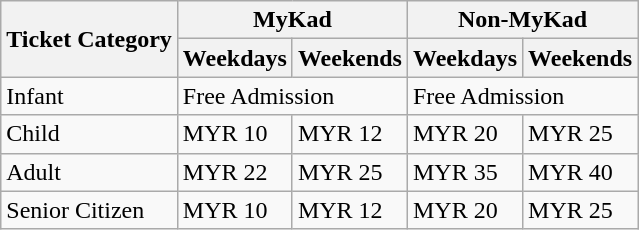<table class="wikitable">
<tr>
<th rowspan="2">Ticket Category</th>
<th colspan="2">MyKad</th>
<th colspan="2">Non-MyKad</th>
</tr>
<tr>
<th>Weekdays</th>
<th>Weekends</th>
<th>Weekdays</th>
<th>Weekends</th>
</tr>
<tr>
<td>Infant</td>
<td colspan="2">Free Admission</td>
<td colspan="2">Free Admission</td>
</tr>
<tr>
<td>Child</td>
<td>MYR 10</td>
<td>MYR 12</td>
<td>MYR 20</td>
<td>MYR 25</td>
</tr>
<tr>
<td>Adult</td>
<td>MYR 22</td>
<td>MYR 25</td>
<td>MYR 35</td>
<td>MYR 40</td>
</tr>
<tr>
<td>Senior Citizen</td>
<td>MYR 10</td>
<td>MYR 12</td>
<td>MYR 20</td>
<td>MYR 25</td>
</tr>
</table>
